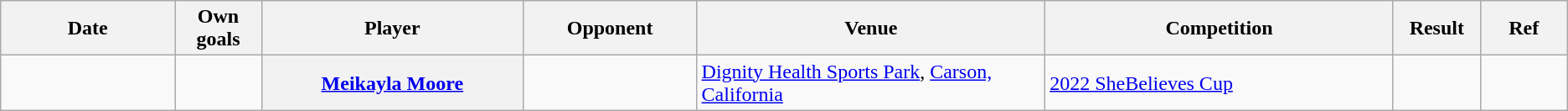<table class="wikitable sortable plainrowheaders">
<tr>
<th scope="col" width="10%">Date</th>
<th scope="col" width="5%">Own goals</th>
<th scope="col" width="15%">Player</th>
<th scope="col" width="10%">Opponent</th>
<th scope="col" width="20%">Venue</th>
<th scope="col" width="20%">Competition</th>
<th scope="col" class="align:center" width="5%">Result</th>
<th scope="col" class="align: center; unsortable" width="5%">Ref</th>
</tr>
<tr>
<td></td>
<td></td>
<th scope="row"><a href='#'>Meikayla Moore</a></th>
<td></td>
<td><a href='#'>Dignity Health Sports Park</a>, <a href='#'>Carson, California</a></td>
<td><a href='#'>2022 SheBelieves Cup</a></td>
<td data-sort-value="0500"></td>
<td align="center"></td>
</tr>
</table>
